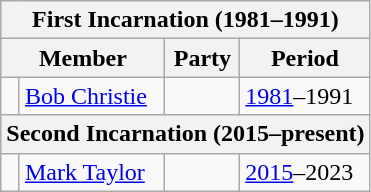<table class="wikitable">
<tr>
<th colspan="4">First Incarnation (1981–1991)</th>
</tr>
<tr>
<th colspan="2">Member</th>
<th>Party</th>
<th>Period</th>
</tr>
<tr>
<td> </td>
<td><a href='#'>Bob Christie</a></td>
<td></td>
<td><a href='#'>1981</a>–1991</td>
</tr>
<tr>
<th colspan="4">Second Incarnation (2015–present)</th>
</tr>
<tr>
<td> </td>
<td><a href='#'>Mark Taylor</a></td>
<td></td>
<td><a href='#'>2015</a>–2023</td>
</tr>
</table>
